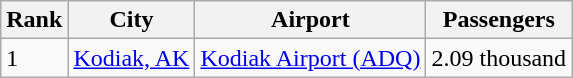<table class="wikitable">
<tr>
<th>Rank</th>
<th>City</th>
<th>Airport</th>
<th>Passengers</th>
</tr>
<tr>
<td>1</td>
<td><a href='#'>Kodiak, AK</a></td>
<td><a href='#'>Kodiak Airport (ADQ)</a></td>
<td align="right">2.09 thousand</td>
</tr>
</table>
